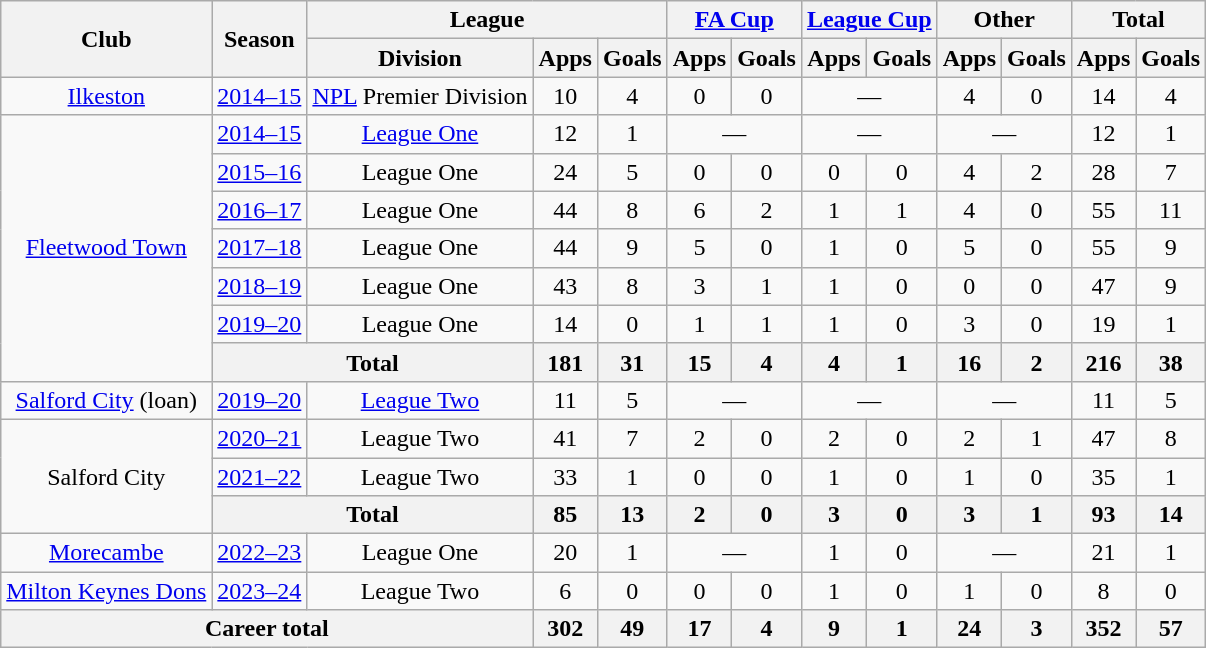<table class="wikitable" style="text-align:center">
<tr>
<th rowspan="2">Club</th>
<th rowspan="2">Season</th>
<th colspan="3">League</th>
<th colspan="2"><a href='#'>FA Cup</a></th>
<th colspan="2"><a href='#'>League Cup</a></th>
<th colspan="2">Other</th>
<th colspan="2">Total</th>
</tr>
<tr>
<th>Division</th>
<th>Apps</th>
<th>Goals</th>
<th>Apps</th>
<th>Goals</th>
<th>Apps</th>
<th>Goals</th>
<th>Apps</th>
<th>Goals</th>
<th>Apps</th>
<th>Goals</th>
</tr>
<tr>
<td rowspan="1"><a href='#'>Ilkeston</a></td>
<td><a href='#'>2014–15</a></td>
<td><a href='#'>NPL</a> Premier Division</td>
<td>10</td>
<td>4</td>
<td>0</td>
<td>0</td>
<td colspan="2">—</td>
<td>4</td>
<td>0</td>
<td>14</td>
<td>4</td>
</tr>
<tr>
<td rowspan="7"><a href='#'>Fleetwood Town</a></td>
<td><a href='#'>2014–15</a></td>
<td><a href='#'>League One</a></td>
<td>12</td>
<td>1</td>
<td colspan="2">—</td>
<td colspan="2">—</td>
<td colspan="2">—</td>
<td>12</td>
<td>1</td>
</tr>
<tr>
<td><a href='#'>2015–16</a></td>
<td>League One</td>
<td>24</td>
<td>5</td>
<td>0</td>
<td>0</td>
<td>0</td>
<td>0</td>
<td>4</td>
<td>2</td>
<td>28</td>
<td>7</td>
</tr>
<tr>
<td><a href='#'>2016–17</a></td>
<td>League One</td>
<td>44</td>
<td>8</td>
<td>6</td>
<td>2</td>
<td>1</td>
<td>1</td>
<td>4</td>
<td>0</td>
<td>55</td>
<td>11</td>
</tr>
<tr>
<td><a href='#'>2017–18</a></td>
<td>League One</td>
<td>44</td>
<td>9</td>
<td>5</td>
<td>0</td>
<td>1</td>
<td>0</td>
<td>5</td>
<td>0</td>
<td>55</td>
<td>9</td>
</tr>
<tr>
<td><a href='#'>2018–19</a></td>
<td>League One</td>
<td>43</td>
<td>8</td>
<td>3</td>
<td>1</td>
<td>1</td>
<td>0</td>
<td>0</td>
<td>0</td>
<td>47</td>
<td>9</td>
</tr>
<tr>
<td><a href='#'>2019–20</a></td>
<td>League One</td>
<td>14</td>
<td>0</td>
<td>1</td>
<td>1</td>
<td>1</td>
<td>0</td>
<td>3</td>
<td>0</td>
<td>19</td>
<td>1</td>
</tr>
<tr>
<th colspan="2">Total</th>
<th>181</th>
<th>31</th>
<th>15</th>
<th>4</th>
<th>4</th>
<th>1</th>
<th>16</th>
<th>2</th>
<th>216</th>
<th>38</th>
</tr>
<tr>
<td><a href='#'>Salford City</a> (loan)</td>
<td><a href='#'>2019–20</a></td>
<td><a href='#'>League Two</a></td>
<td>11</td>
<td>5</td>
<td colspan="2">—</td>
<td colspan="2">—</td>
<td colspan="2">—</td>
<td>11</td>
<td>5</td>
</tr>
<tr>
<td rowspan="3">Salford City</td>
<td><a href='#'>2020–21</a></td>
<td>League Two</td>
<td>41</td>
<td>7</td>
<td>2</td>
<td>0</td>
<td>2</td>
<td>0</td>
<td>2</td>
<td>1</td>
<td>47</td>
<td>8</td>
</tr>
<tr>
<td><a href='#'>2021–22</a></td>
<td>League Two</td>
<td>33</td>
<td>1</td>
<td>0</td>
<td>0</td>
<td>1</td>
<td>0</td>
<td>1</td>
<td>0</td>
<td>35</td>
<td>1</td>
</tr>
<tr>
<th colspan="2">Total</th>
<th>85</th>
<th>13</th>
<th>2</th>
<th>0</th>
<th>3</th>
<th>0</th>
<th>3</th>
<th>1</th>
<th>93</th>
<th>14</th>
</tr>
<tr>
<td><a href='#'>Morecambe</a></td>
<td><a href='#'>2022–23</a></td>
<td>League One</td>
<td>20</td>
<td>1</td>
<td colspan="2">—</td>
<td>1</td>
<td>0</td>
<td colspan="2">—</td>
<td>21</td>
<td>1</td>
</tr>
<tr>
<td><a href='#'>Milton Keynes Dons</a></td>
<td><a href='#'>2023–24</a></td>
<td>League Two</td>
<td>6</td>
<td>0</td>
<td>0</td>
<td>0</td>
<td>1</td>
<td>0</td>
<td>1</td>
<td>0</td>
<td>8</td>
<td>0</td>
</tr>
<tr>
<th colspan="3">Career total</th>
<th>302</th>
<th>49</th>
<th>17</th>
<th>4</th>
<th>9</th>
<th>1</th>
<th>24</th>
<th>3</th>
<th>352</th>
<th>57</th>
</tr>
</table>
